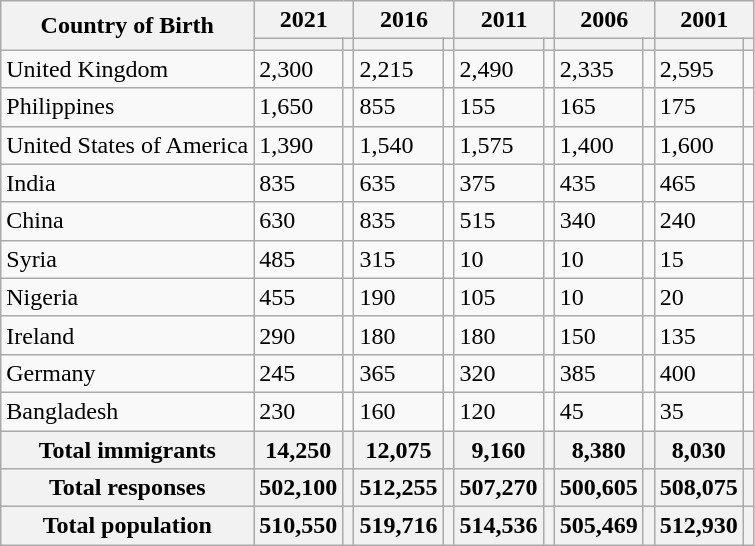<table class="wikitable sortable">
<tr>
<th rowspan="2">Country of Birth</th>
<th colspan="2">2021</th>
<th colspan="2">2016</th>
<th colspan="2">2011</th>
<th colspan="2">2006</th>
<th colspan="2">2001</th>
</tr>
<tr>
<th><a href='#'></a></th>
<th></th>
<th></th>
<th></th>
<th></th>
<th></th>
<th></th>
<th></th>
<th></th>
<th></th>
</tr>
<tr>
<td>United Kingdom</td>
<td>2,300</td>
<td></td>
<td>2,215</td>
<td></td>
<td>2,490</td>
<td></td>
<td>2,335</td>
<td></td>
<td>2,595</td>
<td></td>
</tr>
<tr>
<td>Philippines</td>
<td>1,650</td>
<td></td>
<td>855</td>
<td></td>
<td>155</td>
<td></td>
<td>165</td>
<td></td>
<td>175</td>
<td></td>
</tr>
<tr>
<td>United States of America</td>
<td>1,390</td>
<td></td>
<td>1,540</td>
<td></td>
<td>1,575</td>
<td></td>
<td>1,400</td>
<td></td>
<td>1,600</td>
<td></td>
</tr>
<tr>
<td>India</td>
<td>835</td>
<td></td>
<td>635</td>
<td></td>
<td>375</td>
<td></td>
<td>435</td>
<td></td>
<td>465</td>
<td></td>
</tr>
<tr>
<td>China</td>
<td>630</td>
<td></td>
<td>835</td>
<td></td>
<td>515</td>
<td></td>
<td>340</td>
<td></td>
<td>240</td>
<td></td>
</tr>
<tr>
<td>Syria</td>
<td>485</td>
<td></td>
<td>315</td>
<td></td>
<td>10</td>
<td></td>
<td>10</td>
<td></td>
<td>15</td>
<td></td>
</tr>
<tr>
<td>Nigeria</td>
<td>455</td>
<td></td>
<td>190</td>
<td></td>
<td>105</td>
<td></td>
<td>10</td>
<td></td>
<td>20</td>
<td></td>
</tr>
<tr>
<td>Ireland</td>
<td>290</td>
<td></td>
<td>180</td>
<td></td>
<td>180</td>
<td></td>
<td>150</td>
<td></td>
<td>135</td>
<td></td>
</tr>
<tr>
<td>Germany</td>
<td>245</td>
<td></td>
<td>365</td>
<td></td>
<td>320</td>
<td></td>
<td>385</td>
<td></td>
<td>400</td>
<td></td>
</tr>
<tr>
<td>Bangladesh</td>
<td>230</td>
<td></td>
<td>160</td>
<td></td>
<td>120</td>
<td></td>
<td>45</td>
<td></td>
<td>35</td>
<td></td>
</tr>
<tr>
<th>Total immigrants</th>
<th>14,250</th>
<th></th>
<th>12,075</th>
<th></th>
<th>9,160</th>
<th></th>
<th>8,380</th>
<th></th>
<th>8,030</th>
<th></th>
</tr>
<tr class="sortbottom">
<th>Total responses</th>
<th>502,100</th>
<th></th>
<th>512,255</th>
<th></th>
<th>507,270</th>
<th></th>
<th>500,605</th>
<th></th>
<th>508,075</th>
<th></th>
</tr>
<tr class="sortbottom">
<th>Total population</th>
<th>510,550</th>
<th></th>
<th>519,716</th>
<th></th>
<th>514,536</th>
<th></th>
<th>505,469</th>
<th></th>
<th>512,930</th>
<th></th>
</tr>
</table>
